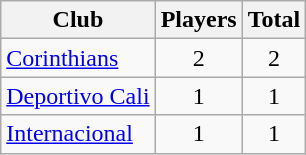<table class="wikitable sortable" style="text-align: center;">
<tr>
<th>Club</th>
<th>Players</th>
<th>Total</th>
</tr>
<tr>
<td align="left"> <a href='#'>Corinthians</a></td>
<td>2</td>
<td>2</td>
</tr>
<tr>
<td align="left"> <a href='#'>Deportivo Cali</a></td>
<td>1</td>
<td>1</td>
</tr>
<tr>
<td align="left"> <a href='#'>Internacional</a></td>
<td>1</td>
<td>1</td>
</tr>
</table>
